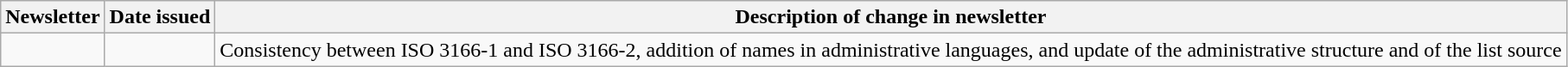<table class="wikitable">
<tr>
<th>Newsletter</th>
<th>Date issued</th>
<th>Description of change in newsletter</th>
</tr>
<tr>
<td id="II-2"></td>
<td></td>
<td>Consistency between ISO 3166-1 and ISO 3166-2, addition of names in administrative languages, and update of the administrative structure and of the list source</td>
</tr>
</table>
